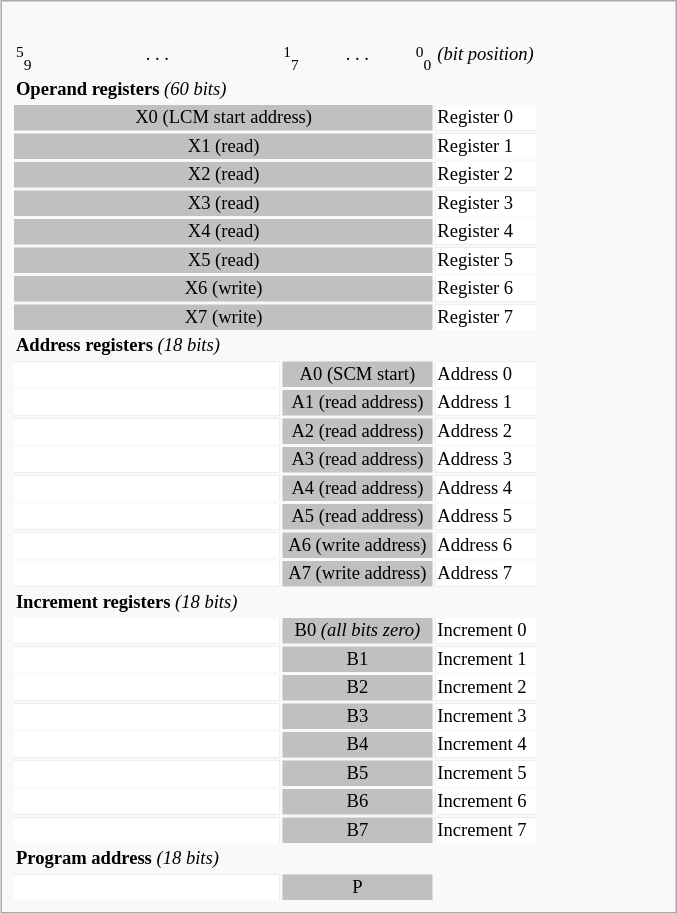<table class="infobox" style="font-size:88%;width:32em;">
<tr>
</tr>
<tr>
<td><br><table style="font-size:88%;">
<tr>
<td style="width:10px; text-align:center;"><sup>5</sup><sub>9</sub></td>
<td style="width:160px; text-align:center;">. . .</td>
<td style="width:10px; text-align:center;"><sup>1</sup><sub>7</sub></td>
<td style="width:70px; text-align:center;">. . .</td>
<td style="width:10px; text-align:center;"><sup>0</sup><sub>0</sub></td>
<td style="width:auto;"><em>(bit position)</em></td>
</tr>
<tr>
<td colspan="6"><strong>Operand registers</strong> <em>(60 bits)</em></td>
</tr>
<tr style="background:silver;color:black">
<td style="text-align:center" colspan="5">X0 (LCM start address)</td>
<td style="width:auto; background:white; color:black;">Register 0</td>
</tr>
<tr style="background:silver;color:black">
<td style="text-align:center" colspan="5">X1 (read)</td>
<td style="width:auto; background:white; color:black;">Register 1</td>
</tr>
<tr style="background:silver;color:black">
<td style="text-align:center" colspan="5">X2 (read)</td>
<td style="width:auto; background:white; color:black;">Register 2</td>
</tr>
<tr style="background:silver;color:black">
<td style="text-align:center" colspan="5">X3 (read)</td>
<td style="width:auto; background:white; color:black;">Register 3</td>
</tr>
<tr style="background:silver;color:black">
<td style="text-align:center" colspan="5">X4 (read)</td>
<td style="width:auto; background:white; color:black;">Register 4</td>
</tr>
<tr style="background:silver;color:black">
<td style="text-align:center" colspan="5">X5 (read)</td>
<td style="width:auto; background:white; color:black;">Register 5</td>
</tr>
<tr style="background:silver;color:black">
<td style="text-align:center" colspan="5">X6 (write)</td>
<td style="width:auto; background:white; color:black;">Register 6</td>
</tr>
<tr style="background:silver;color:black">
<td style="text-align:center" colspan="5">X7 (write)</td>
<td style="width:auto; background:white; color:black;">Register 7</td>
</tr>
<tr>
<td colspan="6"><strong>Address registers</strong> <em>(18 bits)</em></td>
</tr>
<tr style="background:silver;color:black">
<td style="text-align:center;background:#FFF" colspan="2"> </td>
<td style="text-align:center" colspan="3">A0 (SCM start)</td>
<td style="width:auto; background:white; color:black;">Address 0</td>
</tr>
<tr style="background:silver;color:black">
<td style="text-align:center;background:#FFF" colspan="2"> </td>
<td style="text-align:center" colspan="3">A1 (read address)</td>
<td style="width:auto; background:white; color:black;">Address 1</td>
</tr>
<tr style="background:silver;color:black">
<td style="text-align:center;background:#FFF" colspan="2"> </td>
<td style="text-align:center" colspan="3">A2 (read address)</td>
<td style="width:auto; background:white; color:black;">Address 2</td>
</tr>
<tr style="background:silver;color:black">
<td style="text-align:center;background:#FFF" colspan="2"> </td>
<td style="text-align:center" colspan="3">A3 (read address)</td>
<td style="width:auto; background:white; color:black;">Address 3</td>
</tr>
<tr style="background:silver;color:black">
<td style="text-align:center;background:#FFF" colspan="2"> </td>
<td style="text-align:center" colspan="3">A4 (read address)</td>
<td style="width:auto; background:white; color:black;">Address 4</td>
</tr>
<tr style="background:silver;color:black">
<td style="text-align:center;background:#FFF" colspan="2"> </td>
<td style="text-align:center" colspan="3">A5 (read address)</td>
<td style="width:auto; background:white; color:black;">Address 5</td>
</tr>
<tr style="background:silver;color:black">
<td style="text-align:center;background:#FFF" colspan="2"> </td>
<td style="text-align:center" colspan="3">A6 (write address)</td>
<td style="width:auto; background:white; color:black;">Address 6</td>
</tr>
<tr style="background:silver;color:black">
<td style="text-align:center;background:#FFF" colspan="2"> </td>
<td style="text-align:center" colspan="3">A7 (write address)</td>
<td style="width:auto; background:white; color:black;">Address 7</td>
</tr>
<tr>
<td colspan="6"><strong>Increment registers</strong> <em>(18 bits)</em></td>
</tr>
<tr style="background:silver;color:black">
<td style="text-align:center;background:#FFF" colspan="2"> </td>
<td style="text-align:center" colspan="3">B0 <em>(all bits zero)</em></td>
<td style="width:auto; background:white; color:black;">Increment 0</td>
</tr>
<tr style="background:silver;color:black">
<td style="text-align:center;background:#FFF" colspan="2"> </td>
<td style="text-align:center" colspan="3">B1</td>
<td style="width:auto; background:white; color:black;">Increment 1</td>
</tr>
<tr style="background:silver;color:black">
<td style="text-align:center;background:#FFF" colspan="2"> </td>
<td style="text-align:center" colspan="3">B2</td>
<td style="width:auto; background:white; color:black;">Increment 2</td>
</tr>
<tr style="background:silver;color:black">
<td style="text-align:center;background:#FFF" colspan="2"> </td>
<td style="text-align:center" colspan="3">B3</td>
<td style="width:auto; background:white; color:black;">Increment 3</td>
</tr>
<tr style="background:silver;color:black">
<td style="text-align:center;background:#FFF" colspan="2"> </td>
<td style="text-align:center" colspan="3">B4</td>
<td style="width:auto; background:white; color:black;">Increment 4</td>
</tr>
<tr style="background:silver;color:black">
<td style="text-align:center;background:#FFF" colspan="2"> </td>
<td style="text-align:center" colspan="3">B5</td>
<td style="width:auto; background:white; color:black;">Increment 5</td>
</tr>
<tr style="background:silver;color:black">
<td style="text-align:center;background:#FFF" colspan="2"> </td>
<td style="text-align:center" colspan="3">B6</td>
<td style="width:auto; background:white; color:black;">Increment 6</td>
</tr>
<tr style="background:silver;color:black">
<td style="text-align:center;background:#FFF" colspan="2"> </td>
<td style="text-align:center" colspan="3">B7</td>
<td style="width:auto; background:white; color:black;">Increment 7</td>
</tr>
<tr>
<td colspan="6"><strong>Program address</strong> <em>(18 bits)</em></td>
</tr>
<tr style="background:silver;color:black">
<td style="text-align:center;background:#FFF" colspan="2"> </td>
<td style="text-align:center" colspan="3">P</td>
</tr>
</table>
</td>
</tr>
</table>
